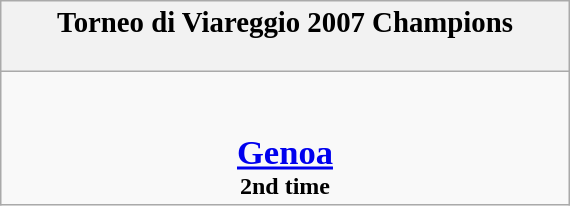<table class="wikitable" style="margin: 0 auto; width: 30%;">
<tr>
<th><big>Torneo di Viareggio 2007 Champions</big><br><br></th>
</tr>
<tr>
<td align=center><br><br><big><big><strong><a href='#'>Genoa</a></strong><br></big></big><strong>2nd time</strong></td>
</tr>
</table>
